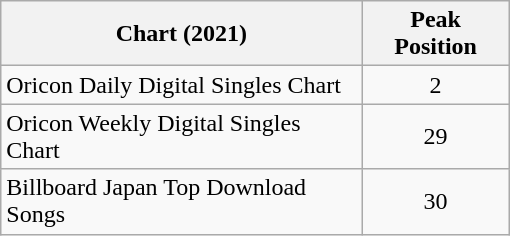<table class="wikitable" style="width:340px;">
<tr>
<th>Chart (2021)</th>
<th>Peak Position</th>
</tr>
<tr>
<td>Oricon Daily Digital Singles Chart</td>
<td style="text-align:center;">2</td>
</tr>
<tr>
<td>Oricon Weekly Digital Singles Chart</td>
<td style="text-align:center;">29</td>
</tr>
<tr>
<td>Billboard Japan Top Download Songs</td>
<td style="text-align:center;">30</td>
</tr>
</table>
